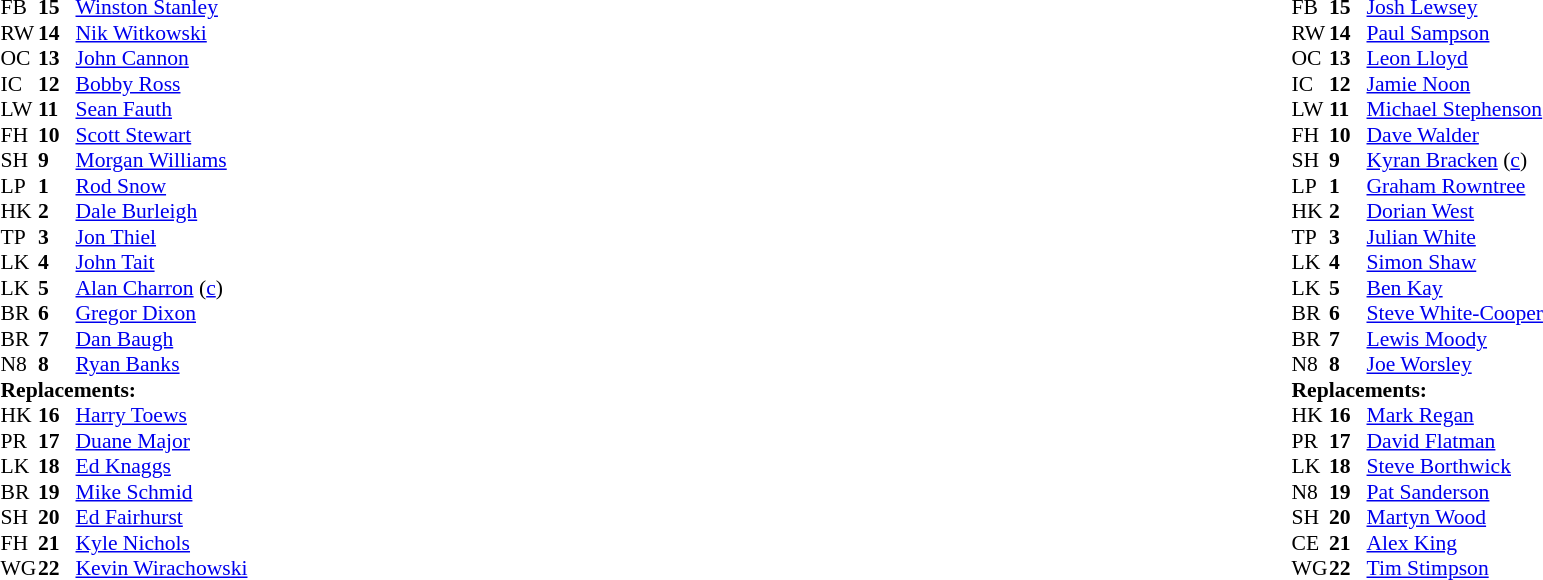<table width="100%">
<tr>
<td valign="top" width="50%"><br><table style="font-size: 90%" cellspacing="0" cellpadding="0">
<tr>
<th width="25"></th>
<th width="25"></th>
</tr>
<tr>
<td>FB</td>
<td><strong>15</strong></td>
<td><a href='#'>Winston Stanley</a></td>
</tr>
<tr>
<td>RW</td>
<td><strong>14</strong></td>
<td><a href='#'>Nik Witkowski</a></td>
</tr>
<tr>
<td>OC</td>
<td><strong>13</strong></td>
<td><a href='#'>John Cannon</a></td>
</tr>
<tr>
<td>IC</td>
<td><strong>12</strong></td>
<td><a href='#'>Bobby Ross</a></td>
</tr>
<tr>
<td>LW</td>
<td><strong>11</strong></td>
<td><a href='#'>Sean Fauth</a></td>
</tr>
<tr>
<td>FH</td>
<td><strong>10</strong></td>
<td><a href='#'>Scott Stewart</a></td>
</tr>
<tr>
<td>SH</td>
<td><strong>9</strong></td>
<td><a href='#'>Morgan Williams</a></td>
</tr>
<tr>
<td>LP</td>
<td><strong>1</strong></td>
<td><a href='#'>Rod Snow</a></td>
</tr>
<tr>
<td>HK</td>
<td><strong>2</strong></td>
<td><a href='#'>Dale Burleigh</a></td>
</tr>
<tr>
<td>TP</td>
<td><strong>3</strong></td>
<td><a href='#'>Jon Thiel</a></td>
</tr>
<tr>
<td>LK</td>
<td><strong>4</strong></td>
<td><a href='#'>John Tait</a></td>
</tr>
<tr>
<td>LK</td>
<td><strong>5</strong></td>
<td><a href='#'>Alan Charron</a> (<a href='#'>c</a>)</td>
</tr>
<tr>
<td>BR</td>
<td><strong>6</strong></td>
<td><a href='#'>Gregor Dixon</a></td>
</tr>
<tr>
<td>BR</td>
<td><strong>7</strong></td>
<td><a href='#'>Dan Baugh</a></td>
</tr>
<tr>
<td>N8</td>
<td><strong>8</strong></td>
<td><a href='#'>Ryan Banks</a></td>
</tr>
<tr>
<td colspan=3><strong>Replacements:</strong></td>
</tr>
<tr>
<td>HK</td>
<td><strong>16</strong></td>
<td><a href='#'>Harry Toews</a></td>
</tr>
<tr>
<td>PR</td>
<td><strong>17</strong></td>
<td><a href='#'>Duane Major</a></td>
</tr>
<tr>
<td>LK</td>
<td><strong>18</strong></td>
<td><a href='#'>Ed Knaggs</a></td>
</tr>
<tr>
<td>BR</td>
<td><strong>19</strong></td>
<td><a href='#'>Mike Schmid</a></td>
</tr>
<tr>
<td>SH</td>
<td><strong>20</strong></td>
<td><a href='#'>Ed Fairhurst</a></td>
</tr>
<tr>
<td>FH</td>
<td><strong>21</strong></td>
<td><a href='#'>Kyle Nichols</a></td>
</tr>
<tr>
<td>WG</td>
<td><strong>22</strong></td>
<td><a href='#'>Kevin Wirachowski</a></td>
</tr>
</table>
</td>
<td valign="top" width="50%"><br><table style="font-size: 90%" cellspacing="0" cellpadding="0" align="center">
<tr>
<th width="25"></th>
<th width="25"></th>
</tr>
<tr>
<td>FB</td>
<td><strong>15</strong></td>
<td><a href='#'>Josh Lewsey</a></td>
</tr>
<tr>
<td>RW</td>
<td><strong>14</strong></td>
<td><a href='#'>Paul Sampson</a></td>
</tr>
<tr>
<td>OC</td>
<td><strong>13</strong></td>
<td><a href='#'>Leon Lloyd</a></td>
</tr>
<tr>
<td>IC</td>
<td><strong>12</strong></td>
<td><a href='#'>Jamie Noon</a></td>
</tr>
<tr>
<td>LW</td>
<td><strong>11</strong></td>
<td><a href='#'>Michael Stephenson</a></td>
</tr>
<tr>
<td>FH</td>
<td><strong>10</strong></td>
<td><a href='#'>Dave Walder</a></td>
</tr>
<tr>
<td>SH</td>
<td><strong>9</strong></td>
<td><a href='#'>Kyran Bracken</a> (<a href='#'>c</a>)</td>
</tr>
<tr>
<td>LP</td>
<td><strong>1</strong></td>
<td><a href='#'>Graham Rowntree</a></td>
</tr>
<tr>
<td>HK</td>
<td><strong>2</strong></td>
<td><a href='#'>Dorian West</a></td>
</tr>
<tr>
<td>TP</td>
<td><strong>3</strong></td>
<td><a href='#'>Julian White</a></td>
</tr>
<tr>
<td>LK</td>
<td><strong>4</strong></td>
<td><a href='#'>Simon Shaw</a></td>
</tr>
<tr>
<td>LK</td>
<td><strong>5</strong></td>
<td><a href='#'>Ben Kay</a></td>
</tr>
<tr>
<td>BR</td>
<td><strong>6</strong></td>
<td><a href='#'>Steve White-Cooper</a></td>
</tr>
<tr>
<td>BR</td>
<td><strong>7</strong></td>
<td><a href='#'>Lewis Moody</a></td>
</tr>
<tr>
<td>N8</td>
<td><strong>8</strong></td>
<td><a href='#'>Joe Worsley</a></td>
</tr>
<tr>
<td colspan=3><strong>Replacements:</strong></td>
</tr>
<tr>
<td>HK</td>
<td><strong>16</strong></td>
<td><a href='#'>Mark Regan</a></td>
</tr>
<tr>
<td>PR</td>
<td><strong>17</strong></td>
<td><a href='#'>David Flatman</a></td>
</tr>
<tr>
<td>LK</td>
<td><strong>18</strong></td>
<td><a href='#'>Steve Borthwick</a></td>
</tr>
<tr>
<td>N8</td>
<td><strong>19</strong></td>
<td><a href='#'>Pat Sanderson</a></td>
</tr>
<tr>
<td>SH</td>
<td><strong>20</strong></td>
<td><a href='#'>Martyn Wood</a></td>
</tr>
<tr>
<td>CE</td>
<td><strong>21</strong></td>
<td><a href='#'>Alex King</a></td>
</tr>
<tr>
<td>WG</td>
<td><strong>22</strong></td>
<td><a href='#'>Tim Stimpson</a></td>
</tr>
</table>
</td>
</tr>
</table>
